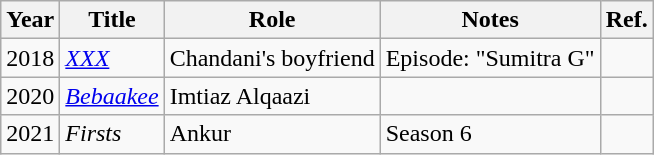<table class="wikitable sortable">
<tr>
<th>Year</th>
<th>Title</th>
<th>Role</th>
<th>Notes</th>
<th>Ref.</th>
</tr>
<tr>
<td>2018</td>
<td><em><a href='#'>XXX</a></em></td>
<td>Chandani's boyfriend</td>
<td>Episode: "Sumitra G"</td>
<td></td>
</tr>
<tr>
<td>2020</td>
<td><em><a href='#'>Bebaakee</a></em></td>
<td>Imtiaz Alqaazi</td>
<td></td>
<td></td>
</tr>
<tr>
<td>2021</td>
<td><em>Firsts</em></td>
<td>Ankur</td>
<td>Season 6</td>
<td></td>
</tr>
</table>
